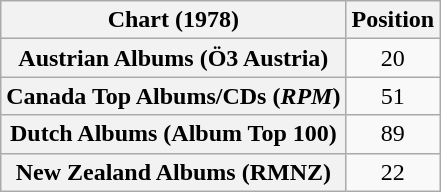<table class="wikitable sortable plainrowheaders" style="text-align:center">
<tr>
<th scope="col">Chart (1978)</th>
<th scope="col">Position</th>
</tr>
<tr>
<th scope="row">Austrian Albums (Ö3 Austria)</th>
<td>20</td>
</tr>
<tr>
<th scope="row">Canada Top Albums/CDs (<em>RPM</em>)</th>
<td>51</td>
</tr>
<tr>
<th scope="row">Dutch Albums (Album Top 100)</th>
<td>89</td>
</tr>
<tr>
<th scope="row">New Zealand Albums (RMNZ)</th>
<td>22</td>
</tr>
</table>
